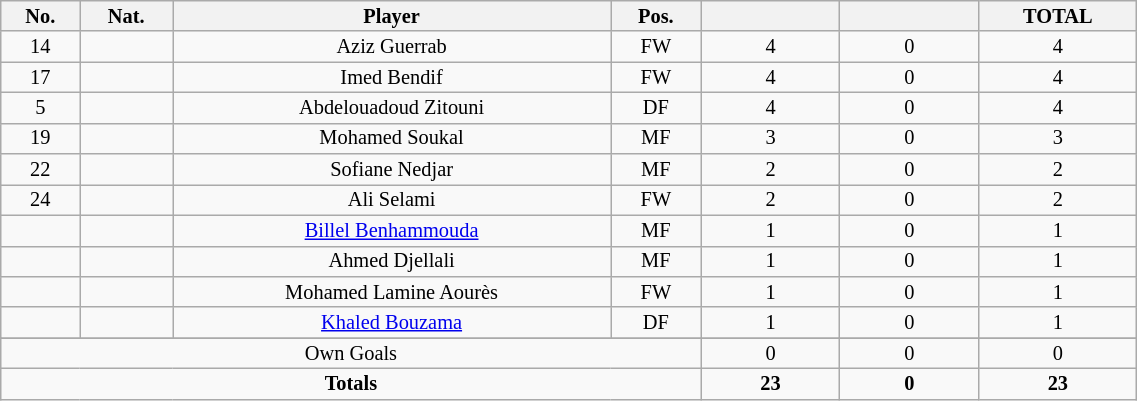<table class="wikitable sortable alternance"  style="font-size:85%; text-align:center; line-height:14px; width:60%;">
<tr>
<th width=10>No.</th>
<th width=10>Nat.</th>
<th width=140>Player</th>
<th width=10>Pos.</th>
<th width=40></th>
<th width=40></th>
<th width=10>TOTAL</th>
</tr>
<tr>
<td>14</td>
<td></td>
<td>Aziz Guerrab</td>
<td>FW</td>
<td>4</td>
<td>0</td>
<td>4</td>
</tr>
<tr>
<td>17</td>
<td></td>
<td>Imed Bendif</td>
<td>FW</td>
<td>4</td>
<td>0</td>
<td>4</td>
</tr>
<tr>
<td>5</td>
<td></td>
<td>Abdelouadoud Zitouni</td>
<td>DF</td>
<td>4</td>
<td>0</td>
<td>4</td>
</tr>
<tr>
<td>19</td>
<td></td>
<td>Mohamed Soukal</td>
<td>MF</td>
<td>3</td>
<td>0</td>
<td>3</td>
</tr>
<tr>
<td>22</td>
<td></td>
<td>Sofiane Nedjar</td>
<td>MF</td>
<td>2</td>
<td>0</td>
<td>2</td>
</tr>
<tr>
<td>24</td>
<td></td>
<td>Ali Selami</td>
<td>FW</td>
<td>2</td>
<td>0</td>
<td>2</td>
</tr>
<tr>
<td></td>
<td></td>
<td><a href='#'>Billel Benhammouda</a></td>
<td>MF</td>
<td>1</td>
<td>0</td>
<td>1</td>
</tr>
<tr>
<td></td>
<td></td>
<td>Ahmed Djellali</td>
<td>MF</td>
<td>1</td>
<td>0</td>
<td>1</td>
</tr>
<tr>
<td></td>
<td></td>
<td>Mohamed Lamine Aourès</td>
<td>FW</td>
<td>1</td>
<td>0</td>
<td>1</td>
</tr>
<tr>
<td></td>
<td></td>
<td><a href='#'>Khaled Bouzama</a></td>
<td>DF</td>
<td>1</td>
<td>0</td>
<td>1</td>
</tr>
<tr>
</tr>
<tr class="sortbottom">
<td colspan="4">Own Goals</td>
<td>0</td>
<td>0</td>
<td>0</td>
</tr>
<tr class="sortbottom">
<td colspan="4"><strong>Totals</strong></td>
<td><strong>23</strong></td>
<td><strong>0</strong></td>
<td><strong>23</strong></td>
</tr>
</table>
